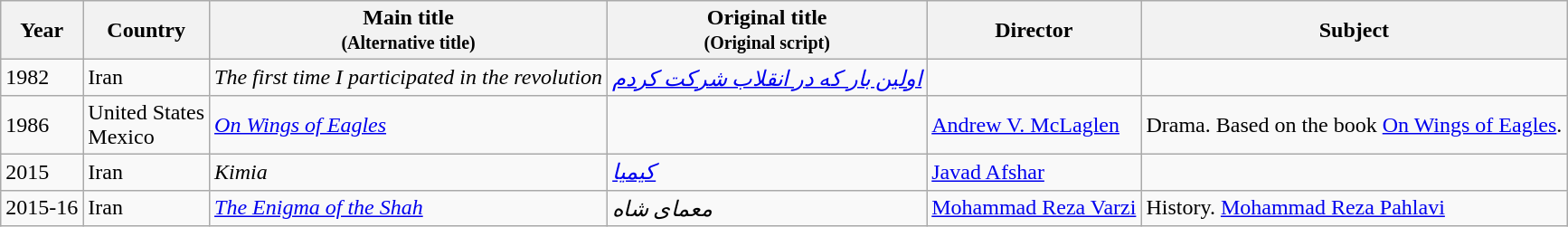<table class="wikitable sortable">
<tr>
<th>Year</th>
<th>Country</th>
<th class="unsortable">Main title<br><small>(Alternative title)</small></th>
<th class="unsortable">Original title<br><small>(Original script)</small></th>
<th>Director</th>
<th class="unsortable">Subject</th>
</tr>
<tr>
<td>1982</td>
<td>Iran</td>
<td><em>The first time I participated in the revolution</em></td>
<td><em><a href='#'>اولین بار که در انقلاب شرکت کردم</a></em></td>
<td></td>
<td></td>
</tr>
<tr>
<td>1986</td>
<td>United States<br>Mexico</td>
<td><em><a href='#'>On Wings of Eagles</a></em></td>
<td></td>
<td><a href='#'>Andrew V. McLaglen</a></td>
<td>Drama. Based on the book <a href='#'>On Wings of Eagles</a>.</td>
</tr>
<tr>
<td>2015</td>
<td>Iran</td>
<td><em>Kimia</em></td>
<td><em><a href='#'>کیمیا</a></em></td>
<td><a href='#'>Javad Afshar</a></td>
<td></td>
</tr>
<tr>
<td>2015-16</td>
<td>Iran</td>
<td><em><a href='#'>The Enigma of the Shah</a></em></td>
<td><em>معمای شاه</em></td>
<td><a href='#'>Mohammad Reza Varzi</a></td>
<td>History. <a href='#'>Mohammad Reza Pahlavi</a></td>
</tr>
</table>
